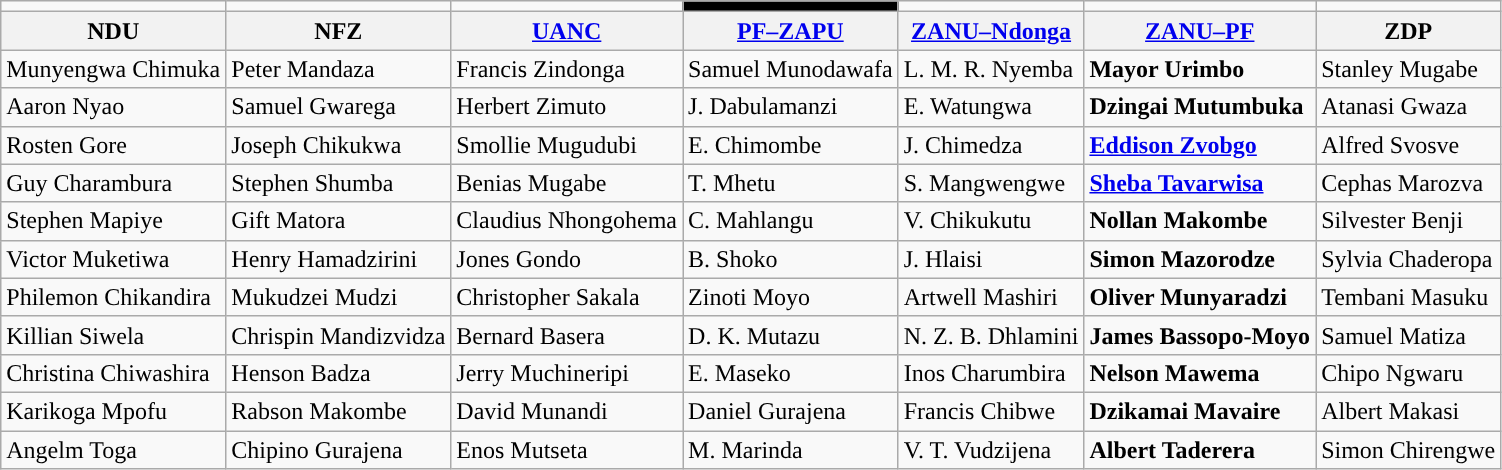<table class="wikitable">
<tr>
<td></td>
<td></td>
<td style="background-color: "></td>
<td style="background-color:#000000"></td>
<td></td>
<td style="background-color: "></td>
<td></td>
</tr>
<tr>
<th>NDU</th>
<th>NFZ</th>
<th><a href='#'>UANC</a></th>
<th><a href='#'>PF–ZAPU</a></th>
<th><a href='#'>ZANU–Ndonga</a></th>
<th><a href='#'>ZANU–PF</a></th>
<th>ZDP</th>
</tr>
<tr>
<td>Munyengwa Chimuka</td>
<td>Peter Mandaza</td>
<td>Francis Zindonga</td>
<td>Samuel Munodawafa</td>
<td>L. M. R. Nyemba</td>
<td><strong>Mayor Urimbo</strong></td>
<td>Stanley Mugabe</td>
</tr>
<tr>
<td>Aaron Nyao</td>
<td>Samuel Gwarega</td>
<td>Herbert Zimuto</td>
<td>J. Dabulamanzi</td>
<td>E. Watungwa</td>
<td><strong>Dzingai Mutumbuka</strong></td>
<td>Atanasi Gwaza</td>
</tr>
<tr>
<td>Rosten Gore</td>
<td>Joseph Chikukwa</td>
<td>Smollie Mugudubi</td>
<td>E. Chimombe</td>
<td>J. Chimedza</td>
<td><strong><a href='#'>Eddison Zvobgo</a></strong></td>
<td>Alfred Svosve</td>
</tr>
<tr>
<td>Guy Charambura</td>
<td>Stephen Shumba</td>
<td>Benias Mugabe</td>
<td>T. Mhetu</td>
<td>S. Mangwengwe</td>
<td><strong><a href='#'>Sheba Tavarwisa</a></strong></td>
<td>Cephas Marozva</td>
</tr>
<tr>
<td>Stephen Mapiye</td>
<td>Gift Matora</td>
<td>Claudius Nhongohema</td>
<td>C. Mahlangu</td>
<td>V. Chikukutu</td>
<td><strong>Nollan Makombe</strong></td>
<td>Silvester Benji</td>
</tr>
<tr>
<td>Victor Muketiwa</td>
<td>Henry Hamadzirini</td>
<td>Jones Gondo</td>
<td>B. Shoko</td>
<td>J. Hlaisi</td>
<td><strong>Simon Mazorodze</strong></td>
<td>Sylvia Chaderopa</td>
</tr>
<tr>
<td>Philemon Chikandira</td>
<td>Mukudzei Mudzi</td>
<td>Christopher Sakala</td>
<td>Zinoti Moyo</td>
<td>Artwell Mashiri</td>
<td><strong>Oliver Munyaradzi</strong></td>
<td>Tembani Masuku</td>
</tr>
<tr>
<td>Killian Siwela</td>
<td>Chrispin Mandizvidza</td>
<td>Bernard Basera</td>
<td>D. K. Mutazu</td>
<td>N. Z. B. Dhlamini</td>
<td><strong>James Bassopo-Moyo</strong></td>
<td>Samuel Matiza</td>
</tr>
<tr>
<td>Christina Chiwashira</td>
<td>Henson Badza</td>
<td>Jerry Muchineripi</td>
<td>E. Maseko</td>
<td>Inos Charumbira</td>
<td><strong>Nelson Mawema</strong></td>
<td>Chipo Ngwaru</td>
</tr>
<tr>
<td>Karikoga Mpofu</td>
<td>Rabson Makombe</td>
<td>David Munandi</td>
<td>Daniel Gurajena</td>
<td>Francis Chibwe</td>
<td><strong>Dzikamai Mavaire</strong></td>
<td>Albert Makasi</td>
</tr>
<tr>
<td>Angelm Toga</td>
<td>Chipino Gurajena</td>
<td>Enos Mutseta</td>
<td>M. Marinda</td>
<td>V. T. Vudzijena</td>
<td><strong>Albert Taderera</strong></td>
<td>Simon Chirengwe</td>
</tr>
</table>
